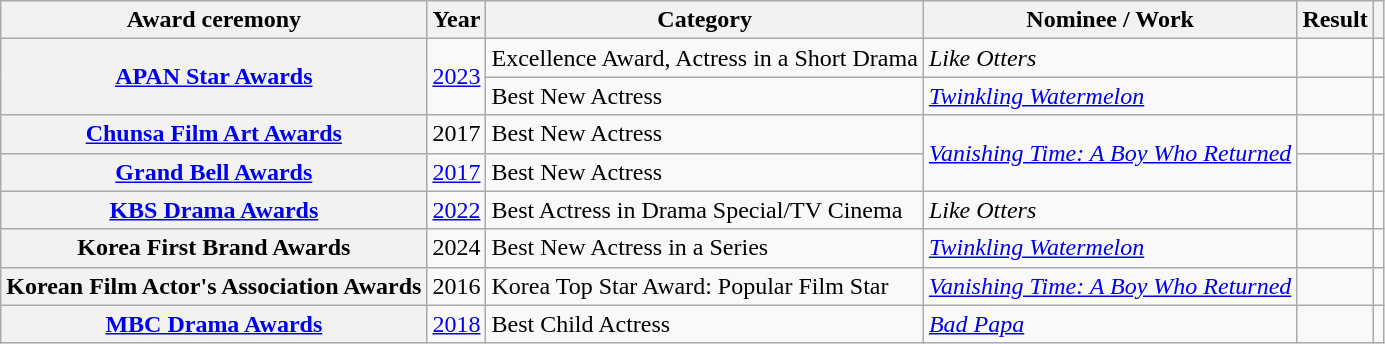<table class="wikitable plainrowheaders sortable">
<tr>
<th scope="col">Award ceremony</th>
<th scope="col">Year</th>
<th scope="col">Category</th>
<th scope="col">Nominee / Work</th>
<th scope="col">Result</th>
<th scope="col" class="unsortable"></th>
</tr>
<tr>
<th scope="row" rowspan="2"><a href='#'>APAN Star Awards</a></th>
<td rowspan="2" style="text-align:center"><a href='#'>2023</a></td>
<td>Excellence Award, Actress in a Short Drama</td>
<td><em>Like Otters</em></td>
<td></td>
<td style="text-align:center"></td>
</tr>
<tr>
<td>Best New Actress</td>
<td><em><a href='#'>Twinkling Watermelon</a></em></td>
<td></td>
<td style="text-align:center"></td>
</tr>
<tr>
<th scope="row"><a href='#'>Chunsa Film Art Awards</a></th>
<td style="text-align:center">2017</td>
<td>Best New Actress</td>
<td rowspan="2"><em><a href='#'>Vanishing Time: A Boy Who Returned</a></em></td>
<td></td>
<td style="text-align:center"></td>
</tr>
<tr>
<th scope="row"><a href='#'>Grand Bell Awards</a></th>
<td style="text-align:center"><a href='#'>2017</a></td>
<td>Best New Actress</td>
<td></td>
<td style="text-align:center"></td>
</tr>
<tr>
<th scope="row"><a href='#'>KBS Drama Awards</a></th>
<td style="text-align:center"><a href='#'>2022</a></td>
<td>Best Actress in Drama Special/TV Cinema</td>
<td><em>Like Otters</em></td>
<td></td>
<td style="text-align:center"></td>
</tr>
<tr>
<th scope="row">Korea First Brand Awards</th>
<td style="text-align:center">2024</td>
<td>Best New Actress in a Series</td>
<td><em><a href='#'>Twinkling Watermelon</a></em></td>
<td></td>
<td style="text-align:center"></td>
</tr>
<tr>
<th scope="row">Korean Film Actor's Association Awards</th>
<td style="text-align:center">2016</td>
<td>Korea Top Star Award: Popular Film Star</td>
<td><em><a href='#'>Vanishing Time: A Boy Who Returned</a></em></td>
<td></td>
<td style="text-align:center"></td>
</tr>
<tr>
<th scope="row"><a href='#'>MBC Drama Awards</a></th>
<td style="text-align:center"><a href='#'>2018</a></td>
<td>Best Child Actress</td>
<td><em><a href='#'>Bad Papa</a></em></td>
<td></td>
<td style="text-align:center"></td>
</tr>
</table>
